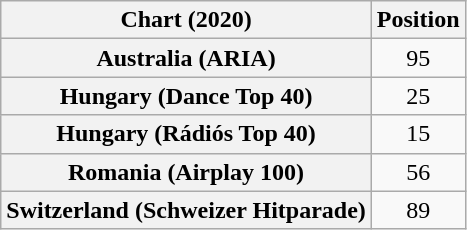<table class="wikitable sortable plainrowheaders" style="text-align:center">
<tr>
<th scope="col">Chart (2020)</th>
<th scope="col">Position</th>
</tr>
<tr>
<th scope="row">Australia (ARIA)</th>
<td>95</td>
</tr>
<tr>
<th scope="row">Hungary (Dance Top 40)</th>
<td>25</td>
</tr>
<tr>
<th scope="row">Hungary (Rádiós Top 40)</th>
<td>15</td>
</tr>
<tr>
<th scope="row">Romania (Airplay 100)</th>
<td>56</td>
</tr>
<tr>
<th scope="row">Switzerland (Schweizer Hitparade)</th>
<td>89</td>
</tr>
</table>
